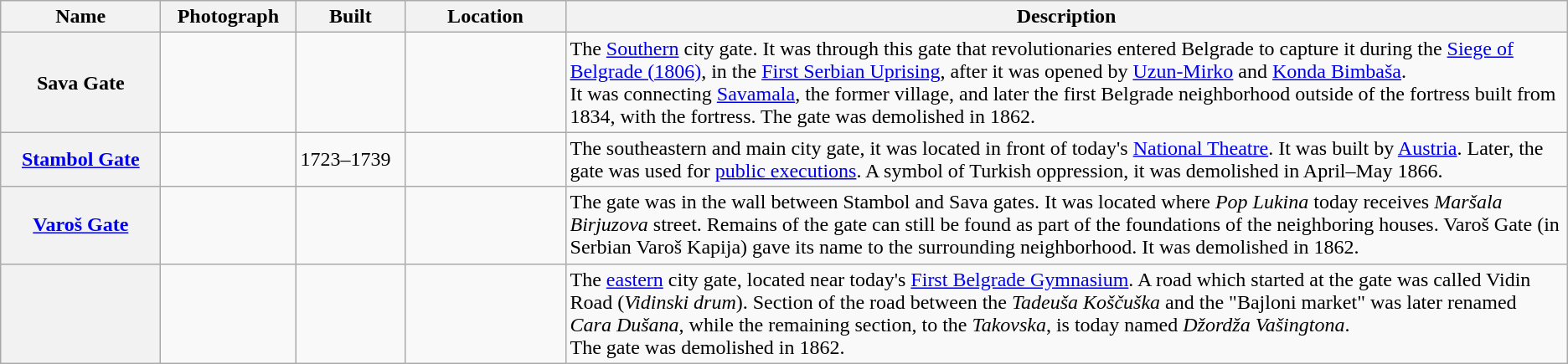<table class="wikitable sortable plainrowheaders">
<tr>
<th scope="col" style="width:120px">Name</th>
<th scope="col" style="width:100px" class="unsortable">Photograph</th>
<th scope="col" style="width:80px">Built</th>
<th scope="col" style="width:120px">Location</th>
<th scope="col" class="unsortable">Description</th>
</tr>
<tr>
<th scope="row">Sava Gate</th>
<td></td>
<td></td>
<td></td>
<td>The <a href='#'>Southern</a> city gate. It was through this gate that revolutionaries entered Belgrade to capture it during the <a href='#'>Siege of Belgrade (1806)</a>, in the <a href='#'>First Serbian Uprising</a>, after it was opened by <a href='#'>Uzun-Mirko</a> and <a href='#'>Konda Bimbaša</a>.<br>It was connecting <a href='#'>Savamala</a>, the former village, and later the first Belgrade neighborhood outside of the fortress built from 1834, with the fortress. The gate was demolished in 1862.</td>
</tr>
<tr>
<th scope="row"><a href='#'>Stambol Gate</a></th>
<td></td>
<td>1723–1739</td>
<td></td>
<td>The southeastern and main city gate, it was located in front of today's <a href='#'>National Theatre</a>. It was built by <a href='#'>Austria</a>. Later, the gate was used for <a href='#'>public executions</a>. A symbol of Turkish oppression, it was demolished in April–May 1866.</td>
</tr>
<tr>
<th scope="row"><a href='#'>Varoš Gate</a></th>
<td></td>
<td></td>
<td></td>
<td>The gate was in the wall between Stambol and Sava gates. It was located where <em>Pop Lukina</em> today receives <em>Maršala Birjuzova</em> street. Remains of the gate can still be found as part of the foundations of the neighboring houses. Varoš Gate (in Serbian Varoš Kapija) gave its name to the surrounding neighborhood. It was demolished in 1862.</td>
</tr>
<tr>
<th scope="row"></th>
<td></td>
<td></td>
<td></td>
<td>The <a href='#'>eastern</a> city gate, located near today's <a href='#'>First Belgrade Gymnasium</a>. A road which started at the gate was called Vidin Road (<em>Vidinski drum</em>). Section of the road between the <em>Tadeuša Koščuška</em> and the "Bajloni market" was later renamed <em>Cara Dušana</em>, while the remaining section, to the <em>Takovska</em>, is today named <em>Džordža Vašingtona</em>.<br>The gate was demolished in 1862.</td>
</tr>
</table>
